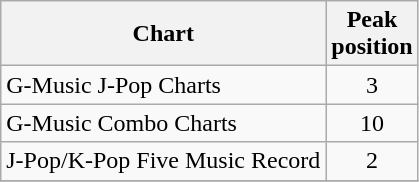<table class="wikitable">
<tr>
<th>Chart</th>
<th>Peak<br>position</th>
</tr>
<tr>
<td>G-Music J-Pop Charts</td>
<td align="center">3</td>
</tr>
<tr>
<td>G-Music Combo Charts</td>
<td align="center">10</td>
</tr>
<tr>
<td>J-Pop/K-Pop Five Music Record</td>
<td align="center">2</td>
</tr>
<tr>
</tr>
</table>
